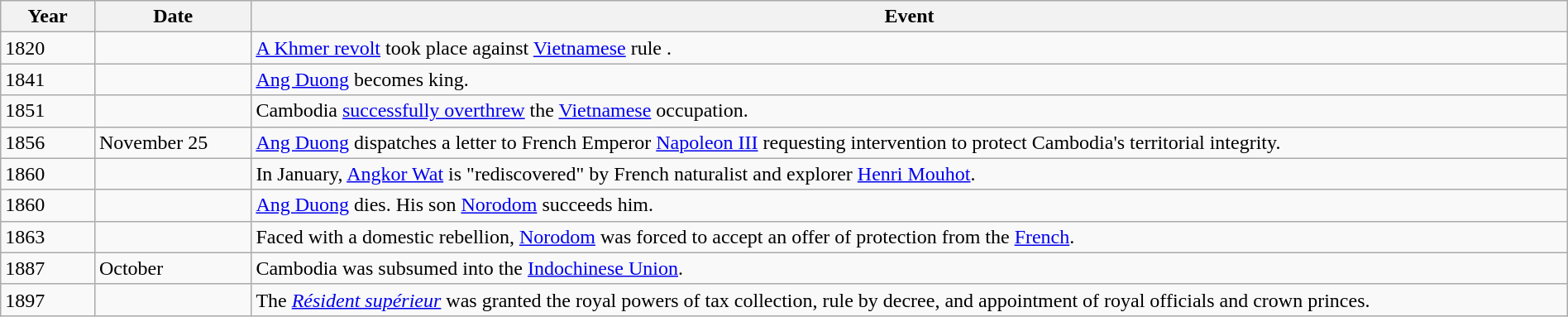<table class="wikitable" width="100%">
<tr>
<th style="width:6%">Year</th>
<th style="width:10%">Date</th>
<th>Event</th>
</tr>
<tr>
<td>1820</td>
<td></td>
<td><a href='#'>A Khmer revolt</a> took place against <a href='#'>Vietnamese</a> rule .</td>
</tr>
<tr>
<td>1841</td>
<td></td>
<td><a href='#'>Ang Duong</a> becomes king.</td>
</tr>
<tr>
<td>1851</td>
<td></td>
<td>Cambodia <a href='#'>successfully overthrew</a> the <a href='#'>Vietnamese</a> occupation.</td>
</tr>
<tr>
<td>1856</td>
<td>November 25</td>
<td><a href='#'>Ang Duong</a> dispatches a letter to French Emperor <a href='#'>Napoleon III</a> requesting intervention to protect Cambodia's territorial integrity.</td>
</tr>
<tr>
<td>1860</td>
<td></td>
<td>In January, <a href='#'>Angkor Wat</a> is "rediscovered" by French naturalist and explorer <a href='#'>Henri Mouhot</a>.</td>
</tr>
<tr>
<td>1860</td>
<td></td>
<td><a href='#'>Ang Duong</a> dies. His son <a href='#'>Norodom</a> succeeds him.</td>
</tr>
<tr>
<td>1863</td>
<td></td>
<td>Faced with a domestic rebellion, <a href='#'>Norodom</a> was forced to accept an offer of protection from the <a href='#'>French</a>.</td>
</tr>
<tr>
<td>1887</td>
<td>October</td>
<td>Cambodia was subsumed into the <a href='#'>Indochinese Union</a>.</td>
</tr>
<tr>
<td>1897</td>
<td></td>
<td>The <em><a href='#'>Résident supérieur</a></em> was granted the royal powers of tax collection, rule by decree, and appointment of royal officials and crown princes.</td>
</tr>
</table>
